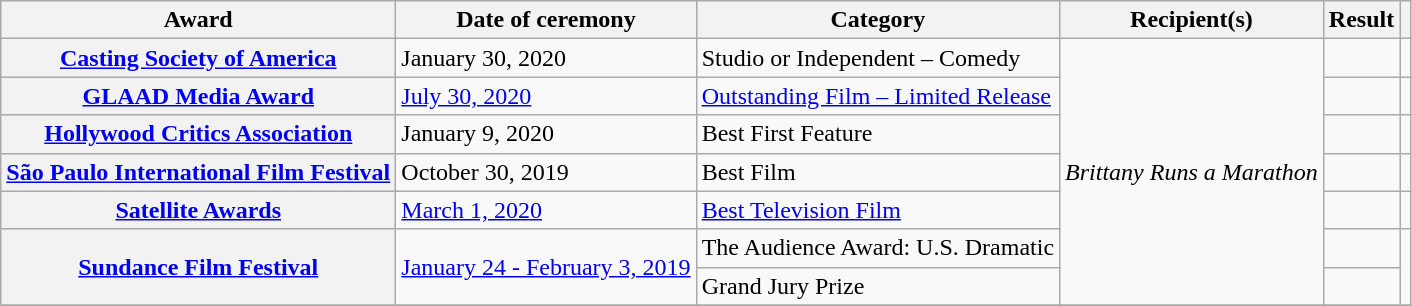<table class="wikitable plainrowheaders sortable">
<tr>
<th scope="col">Award</th>
<th scope="col">Date of ceremony</th>
<th scope="col">Category</th>
<th scope="col ">Recipient(s)</th>
<th scope="col">Result</th>
<th scope="col" class="unsortable"></th>
</tr>
<tr>
<th scope="row"><a href='#'>Casting Society of America</a></th>
<td>January 30, 2020</td>
<td>Studio or Independent – Comedy</td>
<td rowspan="7"><em>Brittany Runs a Marathon</em></td>
<td></td>
<td style="text-align:center;"></td>
</tr>
<tr>
<th scope="row"><a href='#'>GLAAD Media Award</a></th>
<td><a href='#'>July 30, 2020</a></td>
<td><a href='#'>Outstanding Film – Limited Release</a></td>
<td></td>
<td style="text-align:center;"></td>
</tr>
<tr>
<th scope="row"><a href='#'>Hollywood Critics Association</a></th>
<td>January 9, 2020</td>
<td>Best First Feature</td>
<td></td>
<td style="text-align:center;"></td>
</tr>
<tr>
<th scope="row"><a href='#'>São Paulo International Film Festival</a></th>
<td>October 30, 2019</td>
<td>Best Film</td>
<td></td>
<td></td>
</tr>
<tr>
<th scope="row"><a href='#'>Satellite Awards</a></th>
<td><a href='#'>March 1, 2020</a></td>
<td><a href='#'>Best Television Film</a></td>
<td></td>
<td style="text-align:center;"></td>
</tr>
<tr>
<th scope="row" rowspan="2"><a href='#'>Sundance Film Festival</a></th>
<td rowspan="2"><a href='#'>January 24 - February 3, 2019</a></td>
<td>The Audience Award: U.S. Dramatic</td>
<td></td>
<td style="text-align:center;" rowspan="2"><br></td>
</tr>
<tr>
<td>Grand Jury Prize</td>
<td></td>
</tr>
<tr>
</tr>
</table>
